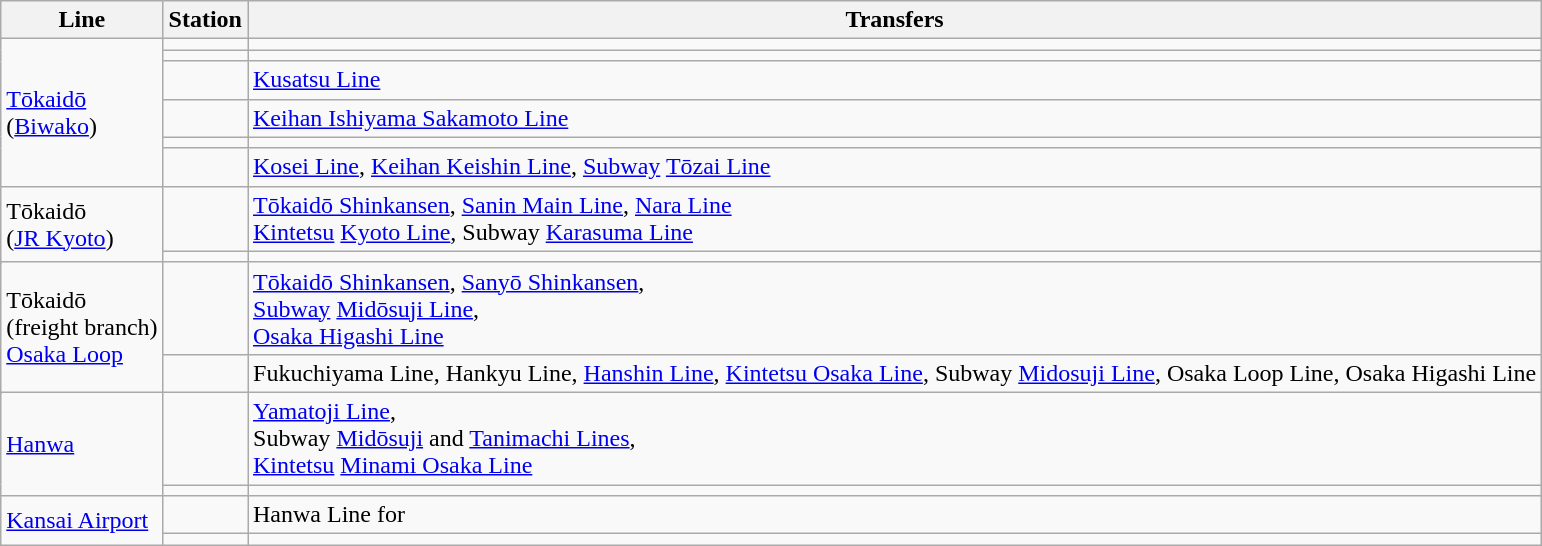<table class=wikitable>
<tr>
<th>Line</th>
<th>Station</th>
<th>Transfers</th>
</tr>
<tr>
<td rowspan=7><a href='#'>Tōkaidō</a><br>(<a href='#'>Biwako</a>)</td>
<td></td>
<td></td>
</tr>
<tr>
<td></td>
<td></td>
</tr>
<tr>
<td></td>
<td><a href='#'>Kusatsu Line</a></td>
</tr>
<tr>
<td></td>
<td><a href='#'>Keihan Ishiyama Sakamoto Line</a></td>
</tr>
<tr>
<td></td>
<td></td>
</tr>
<tr>
<td><em></em></td>
<td><a href='#'>Kosei Line</a>, <a href='#'>Keihan Keishin Line</a>, <a href='#'>Subway</a> <a href='#'>Tōzai Line</a></td>
</tr>
<tr>
<td rowspan=2></td>
<td rowspan=2><a href='#'>Tōkaidō Shinkansen</a>, <a href='#'>Sanin Main Line</a>, <a href='#'>Nara Line</a><br><a href='#'>Kintetsu</a> <a href='#'>Kyoto Line</a>, Subway <a href='#'>Karasuma Line</a></td>
</tr>
<tr>
<td rowspan=3>Tōkaidō<br>(<a href='#'>JR Kyoto</a>)</td>
</tr>
<tr>
<td><em></em></td>
<td></td>
</tr>
<tr>
<td rowspan=2></td>
<td rowspan=2><a href='#'>Tōkaidō Shinkansen</a>, <a href='#'>Sanyō Shinkansen</a>,<br><a href='#'>Subway</a> <a href='#'>Midōsuji Line</a>, <br><a href='#'>Osaka Higashi Line</a></td>
</tr>
<tr>
<td rowspan="3">Tōkaidō<br>(freight branch)<br><a href='#'>Osaka Loop</a></td>
</tr>
<tr>
<td></td>
<td>Fukuchiyama Line, Hankyu Line, <a href='#'>Hanshin Line</a>, <a href='#'>Kintetsu Osaka Line</a>, Subway <a href='#'>Midosuji Line</a>, Osaka Loop Line, Osaka Higashi Line</td>
</tr>
<tr>
<td rowspan=2></td>
<td rowspan=2><a href='#'>Yamatoji Line</a>,<br>Subway <a href='#'>Midōsuji</a> and <a href='#'>Tanimachi Lines</a>,<br><a href='#'>Kintetsu</a> <a href='#'>Minami Osaka Line</a></td>
</tr>
<tr>
<td rowspan=3><a href='#'>Hanwa</a></td>
</tr>
<tr>
<td><em></em></td>
<td></td>
</tr>
<tr>
<td rowspan=2><em></em></td>
<td rowspan=2>Hanwa Line for </td>
</tr>
<tr>
<td rowspan=2><a href='#'>Kansai Airport</a></td>
</tr>
<tr>
<td></td>
<td></td>
</tr>
</table>
